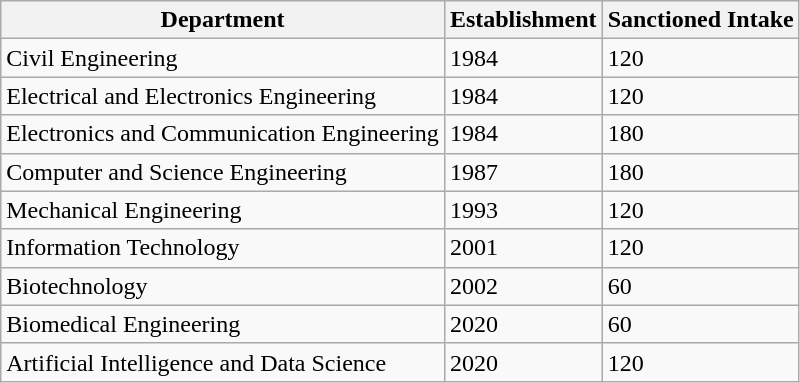<table class="wikitable">
<tr>
<th>Department</th>
<th>Establishment</th>
<th>Sanctioned Intake</th>
</tr>
<tr>
<td>Civil Engineering</td>
<td>1984</td>
<td>120</td>
</tr>
<tr>
<td>Electrical and Electronics Engineering</td>
<td>1984</td>
<td>120</td>
</tr>
<tr>
<td>Electronics and Communication Engineering</td>
<td>1984</td>
<td>180</td>
</tr>
<tr>
<td>Computer and Science Engineering</td>
<td>1987</td>
<td>180</td>
</tr>
<tr>
<td>Mechanical Engineering</td>
<td>1993</td>
<td>120</td>
</tr>
<tr>
<td>Information Technology</td>
<td>2001</td>
<td>120</td>
</tr>
<tr>
<td>Biotechnology</td>
<td>2002</td>
<td>60</td>
</tr>
<tr>
<td>Biomedical Engineering</td>
<td>2020</td>
<td>60</td>
</tr>
<tr>
<td>Artificial Intelligence and Data Science</td>
<td>2020</td>
<td>120</td>
</tr>
</table>
